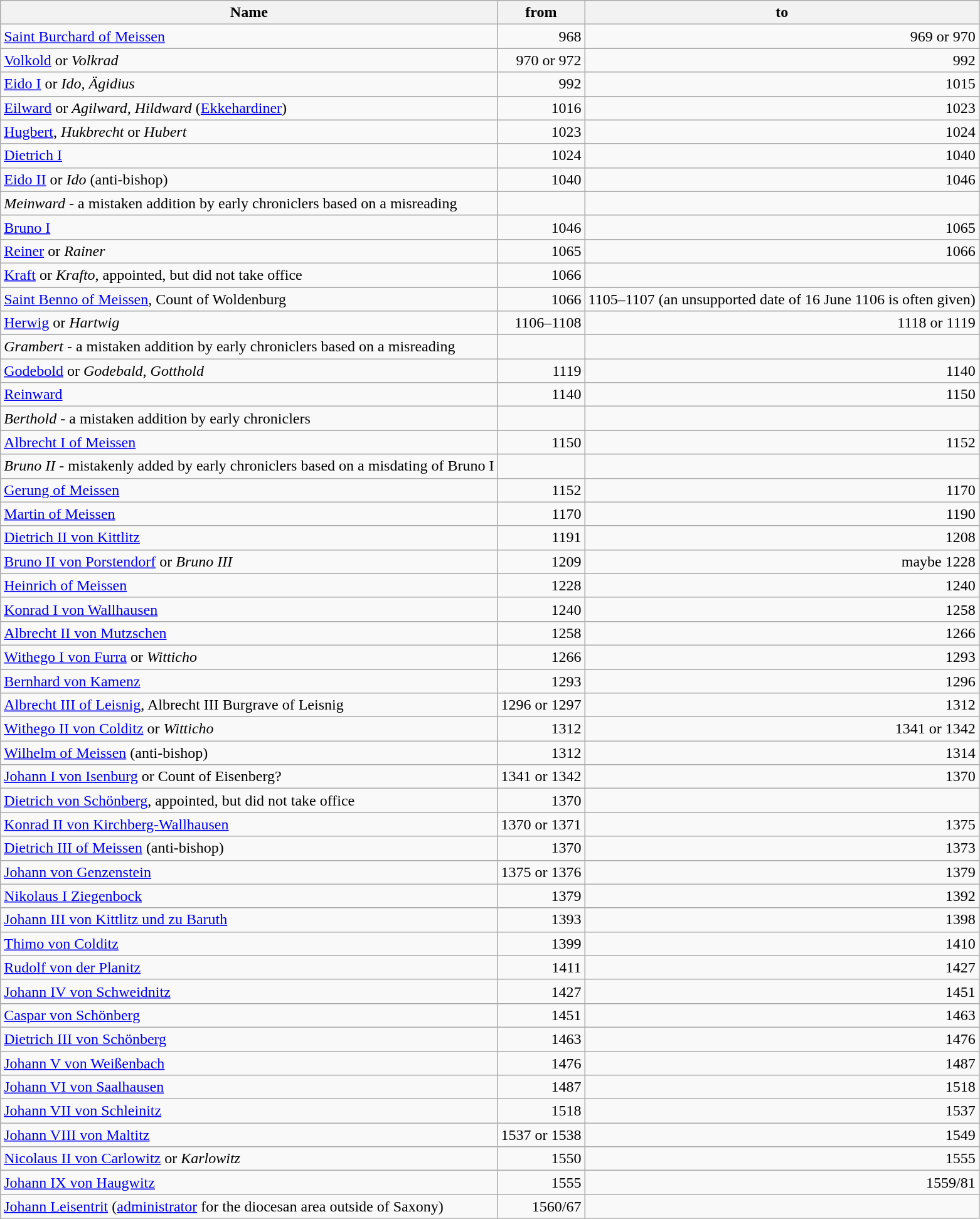<table class="wikitable">
<tr>
<th bgcolor="silver">Name</th>
<th bgcolor="silver">from</th>
<th bgcolor="silver">to</th>
</tr>
<tr>
<td><a href='#'>Saint Burchard of Meissen</a></td>
<td align="right">968</td>
<td align="right">969 or 970</td>
</tr>
<tr>
<td><a href='#'>Volkold</a> or <em>Volkrad</em></td>
<td align="right">970 or 972</td>
<td align="right">992</td>
</tr>
<tr>
<td><a href='#'>Eido I</a> or <em>Ido, Ägidius</em></td>
<td align="right">992</td>
<td align="right">1015</td>
</tr>
<tr>
<td><a href='#'>Eilward</a> or <em>Agilward, Hildward</em> (<a href='#'>Ekkehardiner</a>)</td>
<td align="right">1016</td>
<td align="right">1023</td>
</tr>
<tr>
<td><a href='#'>Hugbert</a>, <em>Hukbrecht</em> or <em>Hubert</em></td>
<td align="right">1023</td>
<td align="right">1024</td>
</tr>
<tr>
<td><a href='#'>Dietrich I</a></td>
<td align="right">1024</td>
<td align="right">1040</td>
</tr>
<tr>
<td><a href='#'>Eido II</a> or <em>Ido</em> (anti-bishop)</td>
<td align="right">1040</td>
<td align="right">1046</td>
</tr>
<tr>
<td><em>Meinward</em> - a mistaken addition by early chroniclers based on a misreading</td>
<td align="right"></td>
<td align="right"></td>
</tr>
<tr>
<td><a href='#'>Bruno I</a></td>
<td align="right">1046</td>
<td align="right">1065</td>
</tr>
<tr>
<td><a href='#'>Reiner</a> or <em>Rainer</em></td>
<td align="right">1065</td>
<td align="right">1066</td>
</tr>
<tr>
<td><a href='#'>Kraft</a> or <em>Krafto</em>, appointed, but did not take office</td>
<td align="right">1066</td>
<td align="right"> </td>
</tr>
<tr>
<td><a href='#'>Saint Benno of Meissen</a>, Count of Woldenburg</td>
<td align="right">1066</td>
<td> 1105–1107 (an unsupported date of 16 June 1106 is often given)</td>
</tr>
<tr>
<td><a href='#'>Herwig</a> or <em>Hartwig</em></td>
<td align="right"> 1106–1108</td>
<td align="right">1118 or 1119</td>
</tr>
<tr>
<td><em>Grambert</em> - a mistaken addition by early chroniclers based on a misreading</td>
<td align="right"></td>
<td align="right"></td>
</tr>
<tr>
<td><a href='#'>Godebold</a> or <em>Godebald, Gotthold</em></td>
<td align="right">1119</td>
<td align="right">1140</td>
</tr>
<tr>
<td><a href='#'>Reinward</a></td>
<td align="right">1140</td>
<td align="right">1150</td>
</tr>
<tr>
<td><em>Berthold</em> - a mistaken addition by early chroniclers</td>
<td align="right"></td>
<td align="right"></td>
</tr>
<tr>
<td><a href='#'>Albrecht I of Meissen</a></td>
<td align="right">1150</td>
<td align="right">1152</td>
</tr>
<tr>
<td><em>Bruno II</em> - mistakenly added by early chroniclers based on a misdating of Bruno I</td>
<td align="right"></td>
<td align="right"></td>
</tr>
<tr>
<td><a href='#'>Gerung of Meissen</a></td>
<td align="right">1152</td>
<td align="right">1170</td>
</tr>
<tr>
<td><a href='#'>Martin of Meissen</a></td>
<td align="right">1170</td>
<td align="right">1190</td>
</tr>
<tr>
<td><a href='#'>Dietrich II von Kittlitz</a></td>
<td align="right">1191</td>
<td align="right">1208</td>
</tr>
<tr>
<td><a href='#'>Bruno II von Porstendorf</a> or <em>Bruno III</em></td>
<td align="right">1209</td>
<td align="right">maybe 1228</td>
</tr>
<tr>
<td><a href='#'>Heinrich of Meissen</a></td>
<td align="right">1228</td>
<td align="right">1240</td>
</tr>
<tr>
<td><a href='#'>Konrad I von Wallhausen</a></td>
<td align="right">1240</td>
<td align="right">1258</td>
</tr>
<tr>
<td><a href='#'>Albrecht II von Mutzschen</a></td>
<td align="right">1258</td>
<td align="right">1266</td>
</tr>
<tr>
<td><a href='#'>Withego I von Furra</a> or <em>Witticho</em></td>
<td align="right">1266</td>
<td align="right">1293</td>
</tr>
<tr>
<td><a href='#'>Bernhard von Kamenz</a></td>
<td align="right">1293</td>
<td align="right">1296</td>
</tr>
<tr>
<td><a href='#'>Albrecht III of Leisnig</a>, Albrecht III Burgrave of Leisnig</td>
<td align="right">1296 or 1297</td>
<td align="right">1312</td>
</tr>
<tr>
<td><a href='#'>Withego II von Colditz</a> or <em>Witticho</em></td>
<td align="right">1312</td>
<td align="right">1341 or 1342</td>
</tr>
<tr>
<td><a href='#'>Wilhelm of Meissen</a> (anti-bishop)</td>
<td align="right">1312</td>
<td align="right">1314</td>
</tr>
<tr>
<td><a href='#'>Johann I von Isenburg</a> or Count of Eisenberg?</td>
<td align="right">1341 or 1342</td>
<td align="right">1370</td>
</tr>
<tr>
<td><a href='#'>Dietrich von Schönberg</a>, appointed, but did not take office</td>
<td align="right">1370</td>
<td align="right"> </td>
</tr>
<tr>
<td><a href='#'>Konrad II von Kirchberg-Wallhausen</a></td>
<td align="right">1370 or 1371</td>
<td align="right">1375</td>
</tr>
<tr>
<td><a href='#'>Dietrich III of Meissen</a> (anti-bishop)</td>
<td align="right">1370</td>
<td align="right">1373</td>
</tr>
<tr>
<td><a href='#'>Johann von Genzenstein</a></td>
<td align="right">1375 or 1376</td>
<td align="right">1379</td>
</tr>
<tr>
<td><a href='#'>Nikolaus I Ziegenbock</a></td>
<td align="right">1379</td>
<td align="right">1392</td>
</tr>
<tr>
<td><a href='#'>Johann III von Kittlitz und zu Baruth</a></td>
<td align="right">1393</td>
<td align="right">1398</td>
</tr>
<tr>
<td><a href='#'>Thimo von Colditz</a></td>
<td align="right">1399</td>
<td align="right">1410</td>
</tr>
<tr>
<td><a href='#'>Rudolf von der Planitz</a></td>
<td align="right">1411</td>
<td align="right">1427</td>
</tr>
<tr>
<td><a href='#'>Johann IV von Schweidnitz</a></td>
<td align="right">1427</td>
<td align="right">1451</td>
</tr>
<tr>
<td><a href='#'>Caspar von Schönberg</a></td>
<td align="right">1451</td>
<td align="right">1463</td>
</tr>
<tr>
<td><a href='#'>Dietrich III von Schönberg</a></td>
<td align="right">1463</td>
<td align="right">1476</td>
</tr>
<tr>
<td><a href='#'>Johann V von Weißenbach</a></td>
<td align="right">1476</td>
<td align="right">1487</td>
</tr>
<tr>
<td><a href='#'>Johann VI von Saalhausen</a></td>
<td align="right">1487</td>
<td align="right">1518</td>
</tr>
<tr>
<td><a href='#'>Johann VII von Schleinitz</a></td>
<td align="right">1518</td>
<td align="right">1537</td>
</tr>
<tr>
<td><a href='#'>Johann VIII von Maltitz</a></td>
<td align="right">1537 or 1538</td>
<td align="right">1549</td>
</tr>
<tr>
<td><a href='#'>Nicolaus II von Carlowitz</a> or <em>Karlowitz</em></td>
<td align="right">1550</td>
<td align="right">1555</td>
</tr>
<tr>
<td><a href='#'>Johann IX von Haugwitz</a></td>
<td align="right">1555</td>
<td align="right">1559/81</td>
</tr>
<tr>
<td><a href='#'>Johann Leisentrit</a> (<a href='#'>administrator</a> for the diocesan area outside of Saxony)</td>
<td align="right">1560/67</td>
<td align="right"></td>
</tr>
</table>
